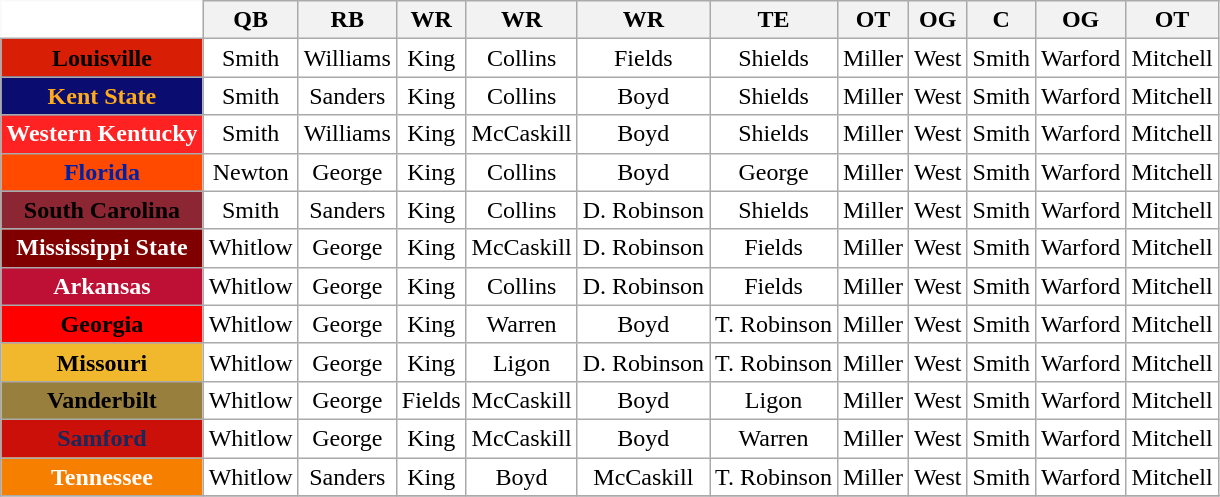<table class="wikitable" style="white-space:nowrap;font-size:100%;">
<tr>
<th colspan=1 style="background:white; border-top-style:hidden; border-left-style:hidden;"> </th>
<th>QB</th>
<th>RB</th>
<th>WR</th>
<th>WR</th>
<th>WR</th>
<th>TE</th>
<th>OT</th>
<th>OG</th>
<th>C</th>
<th>OG</th>
<th>OT</th>
</tr>
<tr style="text-align:center;">
<th style="background:#D81E05;color:black;">Louisville</th>
<td style="background:#FFF;">Smith</td>
<td style="background:#FFF;">Williams</td>
<td style="background:#FFF;">King</td>
<td style="background:#FFF;">Collins</td>
<td style="background:#FFF;">Fields</td>
<td style="background:#FFF;">Shields</td>
<td style="background:#FFF;">Miller</td>
<td style="background:#FFF;">West</td>
<td style="background:#FFF;">Smith</td>
<td style="background:#FFF;">Warford</td>
<td style="background:#FFF;">Mitchell</td>
</tr>
<tr style="text-align:center;">
<th style="background:#0A0D6F;color:#FFAB1B;">Kent State</th>
<td style="background:#FFF;">Smith</td>
<td style="background:#FFF;">Sanders</td>
<td style="background:#FFF;">King</td>
<td style="background:#FFF;">Collins</td>
<td style="background:#FFF;">Boyd</td>
<td style="background:#FFF;">Shields</td>
<td style="background:#FFF;">Miller</td>
<td style="background:#FFF;">West</td>
<td style="background:#FFF;">Smith</td>
<td style="background:#FFF;">Warford</td>
<td style="background:#FFF;">Mitchell</td>
</tr>
<tr style="text-align:center;">
<th style="background:#FF2222;color:white;">Western Kentucky</th>
<td style="background:#FFF;">Smith</td>
<td style="background:#FFF;">Williams</td>
<td style="background:#FFF;">King</td>
<td style="background:#FFF;">McCaskill</td>
<td style="background:#FFF;">Boyd</td>
<td style="background:#FFF;">Shields</td>
<td style="background:#FFF;">Miller</td>
<td style="background:#FFF;">West</td>
<td style="background:#FFF;">Smith</td>
<td style="background:#FFF;">Warford</td>
<td style="background:#FFF;">Mitchell</td>
</tr>
<tr style="text-align:center;">
<th style="background:#FF4A00;color:#0021A5;">Florida</th>
<td style="background:#FFF;">Newton</td>
<td style="background:#FFF;">George</td>
<td style="background:#FFF;">King</td>
<td style="background:#FFF;">Collins</td>
<td style="background:#FFF;">Boyd</td>
<td style="background:#FFF;">George</td>
<td style="background:#FFF;">Miller</td>
<td style="background:#FFF;">West</td>
<td style="background:#FFF;">Smith</td>
<td style="background:#FFF;">Warford</td>
<td style="background:#FFF;">Mitchell</td>
</tr>
<tr style="text-align:center;">
<th style="background:#8C2633;color:black;">South Carolina</th>
<td style="background:#FFF;">Smith</td>
<td style="background:#FFF;">Sanders</td>
<td style="background:#FFF;">King</td>
<td style="background:#FFF;">Collins</td>
<td style="background:#FFF;">D. Robinson</td>
<td style="background:#FFF;">Shields</td>
<td style="background:#FFF;">Miller</td>
<td style="background:#FFF;">West</td>
<td style="background:#FFF;">Smith</td>
<td style="background:#FFF;">Warford</td>
<td style="background:#FFF;">Mitchell</td>
</tr>
<tr style="text-align:center;">
<th style="background:#800000;color:white;">Mississippi State</th>
<td style="background:#FFF;">Whitlow</td>
<td style="background:#FFF;">George</td>
<td style="background:#FFF;">King</td>
<td style="background:#FFF;">McCaskill</td>
<td style="background:#FFF;">D. Robinson</td>
<td style="background:#FFF;">Fields</td>
<td style="background:#FFF;">Miller</td>
<td style="background:#FFF;">West</td>
<td style="background:#FFF;">Smith</td>
<td style="background:#FFF;">Warford</td>
<td style="background:#FFF;">Mitchell</td>
</tr>
<tr style="text-align:center;">
<th style="background:#BE0F34;color:white;">Arkansas</th>
<td style="background:#FFF;">Whitlow</td>
<td style="background:#FFF;">George</td>
<td style="background:#FFF;">King</td>
<td style="background:#FFF;">Collins</td>
<td style="background:#FFF;">D. Robinson</td>
<td style="background:#FFF;">Fields</td>
<td style="background:#FFF;">Miller</td>
<td style="background:#FFF;">West</td>
<td style="background:#FFF;">Smith</td>
<td style="background:#FFF;">Warford</td>
<td style="background:#FFF;">Mitchell</td>
</tr>
<tr style="text-align:center;">
<th style="background:#FF0000;color:black;">Georgia</th>
<td style="background:#FFF;">Whitlow</td>
<td style="background:#FFF;">George</td>
<td style="background:#FFF;">King</td>
<td style="background:#FFF;">Warren</td>
<td style="background:#FFF;">Boyd</td>
<td style="background:#FFF;">T. Robinson</td>
<td style="background:#FFF;">Miller</td>
<td style="background:#FFF;">West</td>
<td style="background:#FFF;">Smith</td>
<td style="background:#FFF;">Warford</td>
<td style="background:#FFF;">Mitchell</td>
</tr>
<tr style="text-align:center;">
<th style="background:#F1B82D;color:black;">Missouri</th>
<td style="background:#FFF;">Whitlow</td>
<td style="background:#FFF;">George</td>
<td style="background:#FFF;">King</td>
<td style="background:#FFF;">Ligon</td>
<td style="background:#FFF;">D. Robinson</td>
<td style="background:#FFF;">T. Robinson</td>
<td style="background:#FFF;">Miller</td>
<td style="background:#FFF;">West</td>
<td style="background:#FFF;">Smith</td>
<td style="background:#FFF;">Warford</td>
<td style="background:#FFF;">Mitchell</td>
</tr>
<tr style="text-align:center;">
<th style="background:#997F3D;color:black;">Vanderbilt</th>
<td style="background:#FFF;">Whitlow</td>
<td style="background:#FFF;">George</td>
<td style="background:#FFF;">Fields</td>
<td style="background:#FFF;">McCaskill</td>
<td style="background:#FFF;">Boyd</td>
<td style="background:#FFF;">Ligon</td>
<td style="background:#FFF;">Miller</td>
<td style="background:#FFF;">West</td>
<td style="background:#FFF;">Smith</td>
<td style="background:#FFF;">Warford</td>
<td style="background:#FFF;">Mitchell</td>
</tr>
<tr style="text-align:center;">
<th style="background:#CA1009;color:#14295E;">Samford</th>
<td style="background:#FFF;">Whitlow</td>
<td style="background:#FFF;">George</td>
<td style="background:#FFF;">King</td>
<td style="background:#FFF;">McCaskill</td>
<td style="background:#FFF;">Boyd</td>
<td style="background:#FFF;">Warren</td>
<td style="background:#FFF;">Miller</td>
<td style="background:#FFF;">West</td>
<td style="background:#FFF;">Smith</td>
<td style="background:#FFF;">Warford</td>
<td style="background:#FFF;">Mitchell</td>
</tr>
<tr style="text-align:center;">
<th style="background:#F77F00;color:white;">Tennessee</th>
<td style="background:#FFF;">Whitlow</td>
<td style="background:#FFF;">Sanders</td>
<td style="background:#FFF;">King</td>
<td style="background:#FFF;">Boyd</td>
<td style="background:#FFF;">McCaskill</td>
<td style="background:#FFF;">T. Robinson</td>
<td style="background:#FFF;">Miller</td>
<td style="background:#FFF;">West</td>
<td style="background:#FFF;">Smith</td>
<td style="background:#FFF;">Warford</td>
<td style="background:#FFF;">Mitchell</td>
</tr>
<tr style="text-align:center;">
</tr>
</table>
